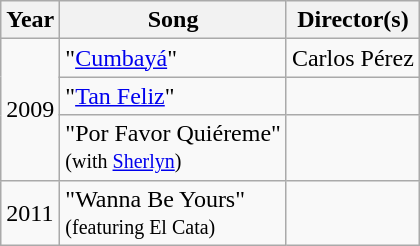<table class="wikitable">
<tr>
<th>Year</th>
<th>Song</th>
<th>Director(s)</th>
</tr>
<tr>
<td rowspan="3">2009</td>
<td>"<a href='#'>Cumbayá</a>"</td>
<td>Carlos Pérez</td>
</tr>
<tr>
<td>"<a href='#'>Tan Feliz</a>"</td>
<td></td>
</tr>
<tr>
<td>"Por Favor Quiéreme" <br><small>(with <a href='#'>Sherlyn</a>)</small></td>
<td></td>
</tr>
<tr>
<td rowspan="1">2011</td>
<td>"Wanna Be Yours"<br><small>(featuring El Cata)</small></td>
<td></td>
</tr>
</table>
